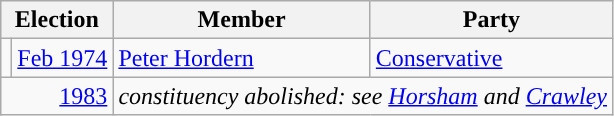<table class="wikitable">
<tr>
<th colspan="2">Election</th>
<th>Member</th>
<th>Party</th>
</tr>
<tr>
<td style="color:inherit;background-color: "></td>
<td><a href='#'>Feb 1974</a></td>
<td><a href='#'>Peter Hordern</a></td>
<td><a href='#'>Conservative</a></td>
</tr>
<tr>
<td colspan="2" align="right"><a href='#'>1983</a></td>
<td colspan="2"><em>constituency abolished: see <a href='#'>Horsham</a> and <a href='#'>Crawley</a></em></td>
</tr>
</table>
